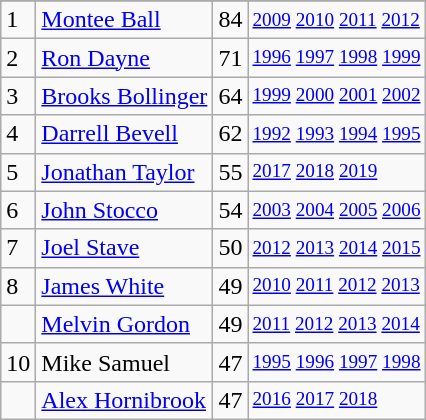<table class="wikitable">
<tr>
</tr>
<tr>
<td>1</td>
<td><a href='#'>Montee Ball</a></td>
<td><abbr>84</abbr></td>
<td style="font-size:80%;"><a href='#'>2009</a> <a href='#'>2010</a> <a href='#'>2011</a> <a href='#'>2012</a></td>
</tr>
<tr>
<td>2</td>
<td><a href='#'>Ron Dayne</a></td>
<td><abbr>71</abbr></td>
<td style="font-size:80%;"><a href='#'>1996</a> <a href='#'>1997</a> <a href='#'>1998</a> <a href='#'>1999</a></td>
</tr>
<tr>
<td>3</td>
<td><a href='#'>Brooks Bollinger</a></td>
<td><abbr>64</abbr></td>
<td style="font-size:80%;"><a href='#'>1999</a> <a href='#'>2000</a> <a href='#'>2001</a> <a href='#'>2002</a></td>
</tr>
<tr>
<td>4</td>
<td><a href='#'>Darrell Bevell</a></td>
<td><abbr>62</abbr></td>
<td style="font-size:80%;"><a href='#'>1992</a> <a href='#'>1993</a> <a href='#'>1994</a> <a href='#'>1995</a></td>
</tr>
<tr>
<td>5</td>
<td><a href='#'>Jonathan Taylor</a></td>
<td><abbr>55</abbr></td>
<td style="font-size:80%;"><a href='#'>2017</a> <a href='#'>2018</a> <a href='#'>2019</a></td>
</tr>
<tr>
<td>6</td>
<td><a href='#'>John Stocco</a></td>
<td><abbr>54</abbr></td>
<td style="font-size:80%;"><a href='#'>2003</a> <a href='#'>2004</a> <a href='#'>2005</a> <a href='#'>2006</a></td>
</tr>
<tr>
<td>7</td>
<td><a href='#'>Joel Stave</a></td>
<td><abbr>50</abbr></td>
<td style="font-size:80%;"><a href='#'>2012</a> <a href='#'>2013</a> <a href='#'>2014</a> <a href='#'>2015</a></td>
</tr>
<tr>
<td>8</td>
<td><a href='#'>James White</a></td>
<td><abbr>49</abbr></td>
<td style="font-size:80%;"><a href='#'>2010</a> <a href='#'>2011</a> <a href='#'>2012</a> <a href='#'>2013</a></td>
</tr>
<tr>
<td></td>
<td><a href='#'>Melvin Gordon</a></td>
<td><abbr>49</abbr></td>
<td style="font-size:80%;"><a href='#'>2011</a> <a href='#'>2012</a> <a href='#'>2013</a> <a href='#'>2014</a></td>
</tr>
<tr>
<td>10</td>
<td>Mike Samuel</td>
<td><abbr>47</abbr></td>
<td style="font-size:80%;"><a href='#'>1995</a> <a href='#'>1996</a> <a href='#'>1997</a> <a href='#'>1998</a></td>
</tr>
<tr>
<td></td>
<td><a href='#'>Alex Hornibrook</a></td>
<td><abbr>47</abbr></td>
<td style="font-size:80%;"><a href='#'>2016</a> <a href='#'>2017</a> <a href='#'>2018</a></td>
</tr>
</table>
